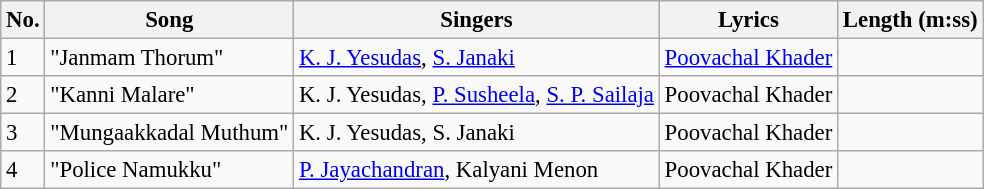<table class="wikitable" style="font-size:95%;">
<tr>
<th>No.</th>
<th>Song</th>
<th>Singers</th>
<th>Lyrics</th>
<th>Length (m:ss)</th>
</tr>
<tr>
<td>1</td>
<td>"Janmam Thorum"</td>
<td><a href='#'>K. J. Yesudas</a>, <a href='#'>S. Janaki</a></td>
<td><a href='#'>Poovachal Khader</a></td>
<td></td>
</tr>
<tr>
<td>2</td>
<td>"Kanni Malare"</td>
<td>K. J. Yesudas, <a href='#'>P. Susheela</a>, <a href='#'>S. P. Sailaja</a></td>
<td>Poovachal Khader</td>
<td></td>
</tr>
<tr>
<td>3</td>
<td>"Mungaakkadal Muthum"</td>
<td>K. J. Yesudas, S. Janaki</td>
<td>Poovachal Khader</td>
<td></td>
</tr>
<tr>
<td>4</td>
<td>"Police Namukku"</td>
<td><a href='#'>P. Jayachandran</a>, Kalyani Menon</td>
<td>Poovachal Khader</td>
<td></td>
</tr>
</table>
